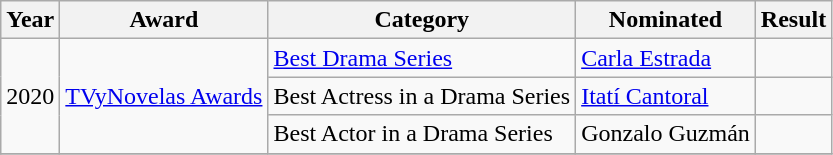<table class="wikitable plainrowheaders">
<tr>
<th scope="col">Year</th>
<th scope="col">Award</th>
<th scope="col">Category</th>
<th scope="col">Nominated</th>
<th scope="col">Result</th>
</tr>
<tr>
<td rowspan="3">2020</td>
<td rowspan="3"><a href='#'>TVyNovelas Awards</a></td>
<td><a href='#'>Best Drama Series</a></td>
<td><a href='#'>Carla Estrada</a></td>
<td></td>
</tr>
<tr>
<td>Best Actress in a Drama Series</td>
<td><a href='#'>Itatí Cantoral</a></td>
<td></td>
</tr>
<tr>
<td>Best Actor in a Drama Series</td>
<td>Gonzalo Guzmán</td>
<td></td>
</tr>
<tr>
</tr>
</table>
